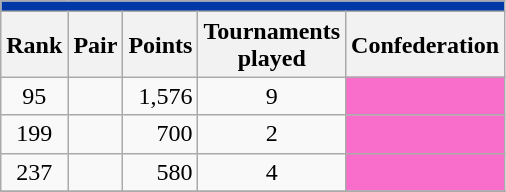<table class="wikitable sortable" style="text-align:center">
<tr>
<th colspan="5" style="background: #0038A8; color: #FFFFFF;"></th>
</tr>
<tr>
<th>Rank</th>
<th>Pair</th>
<th>Points</th>
<th>Tournaments<br>played</th>
<th>Confederation</th>
</tr>
<tr>
<td align=center>95</td>
<td align="left"> </td>
<td align="right">1,576</td>
<td align="center">9</td>
<td align="center" bgcolor=#F96ECB><a href='#'></a></td>
</tr>
<tr>
<td align=center>199</td>
<td align="left"> </td>
<td align="right">700</td>
<td align="center">2</td>
<td align="center" bgcolor=#F96ECB><a href='#'></a></td>
</tr>
<tr>
<td align=center>237</td>
<td align="left"> </td>
<td align="right">580</td>
<td align="center">4</td>
<td align="center" bgcolor=#F96ECB><a href='#'></a></td>
</tr>
<tr>
</tr>
</table>
